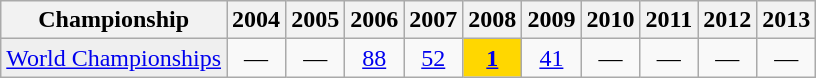<table class="wikitable">
<tr>
<th>Championship</th>
<th scope="col">2004</th>
<th scope="col">2005</th>
<th scope="col">2006</th>
<th scope="col">2007</th>
<th scope="col">2008</th>
<th scope="col">2009</th>
<th scope="col">2010</th>
<th scope="col">2011</th>
<th scope="col">2012</th>
<th scope="col">2013</th>
</tr>
<tr style="text-align:center;">
<td style="text-align:left; background:#efefef;"> <a href='#'>World Championships</a></td>
<td>—</td>
<td>—</td>
<td><a href='#'>88</a></td>
<td><a href='#'>52</a></td>
<td style="background:gold;"><a href='#'><strong>1</strong></a></td>
<td><a href='#'>41</a></td>
<td>—</td>
<td>—</td>
<td>—</td>
<td>—</td>
</tr>
</table>
